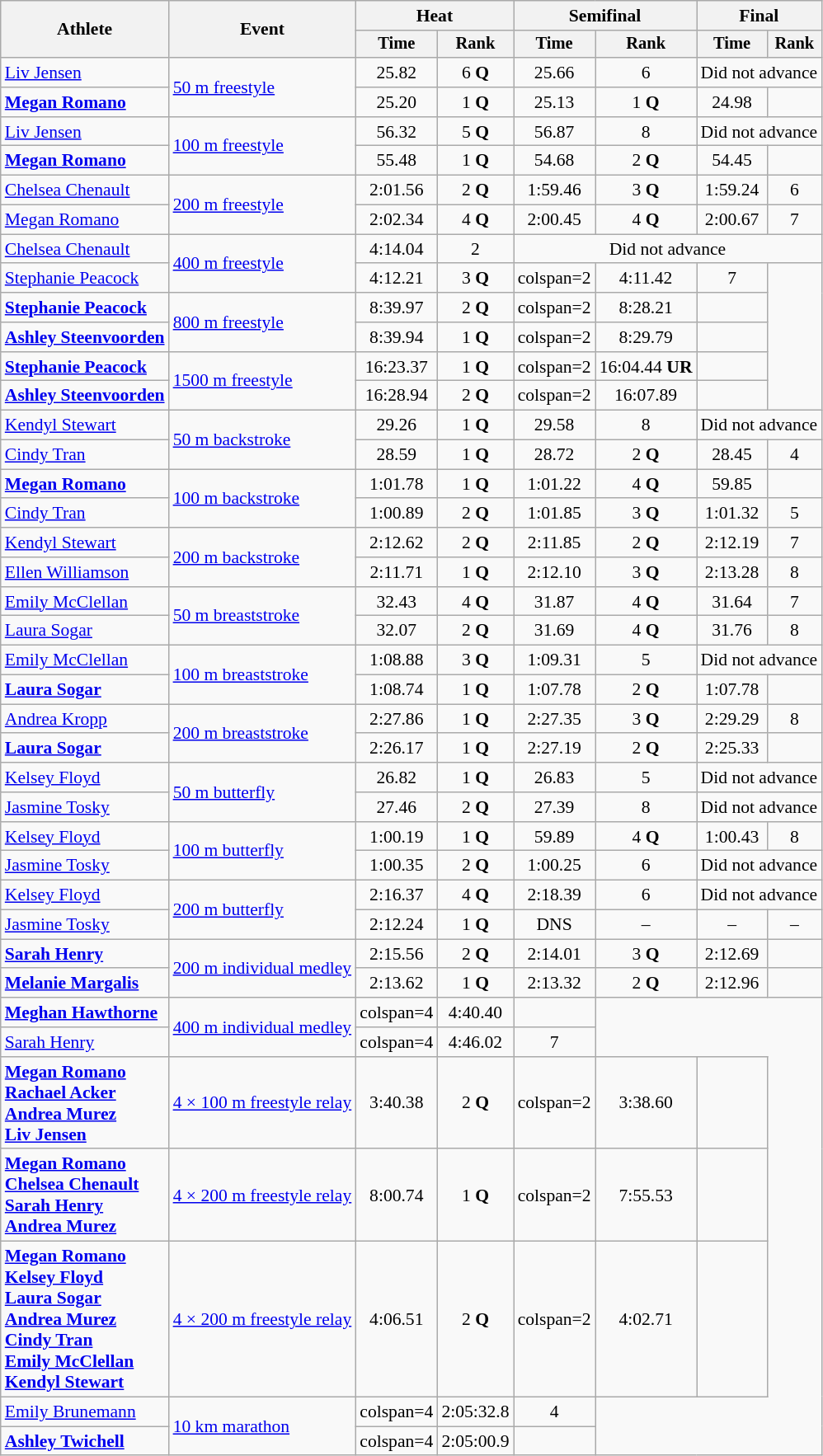<table class=wikitable style="font-size:90%">
<tr>
<th rowspan=2>Athlete</th>
<th rowspan=2>Event</th>
<th colspan=2>Heat</th>
<th colspan=2>Semifinal</th>
<th colspan=2>Final</th>
</tr>
<tr style="font-size:95%">
<th>Time</th>
<th>Rank</th>
<th>Time</th>
<th>Rank</th>
<th>Time</th>
<th>Rank</th>
</tr>
<tr align=center>
<td align=left><a href='#'>Liv Jensen</a></td>
<td align=left rowspan=2><a href='#'>50 m freestyle</a></td>
<td>25.82</td>
<td>6 <strong>Q</strong></td>
<td>25.66</td>
<td>6</td>
<td colspan=2 align=center>Did not advance</td>
</tr>
<tr align=center>
<td align=left><strong><a href='#'>Megan Romano</a></strong></td>
<td>25.20</td>
<td>1 <strong>Q</strong></td>
<td>25.13</td>
<td>1 <strong>Q</strong></td>
<td>24.98</td>
<td></td>
</tr>
<tr align=center>
<td align=left><a href='#'>Liv Jensen</a></td>
<td align=left rowspan=2><a href='#'>100 m freestyle</a></td>
<td>56.32</td>
<td>5 <strong>Q</strong></td>
<td>56.87</td>
<td>8</td>
<td colspan=2 align=center>Did not advance</td>
</tr>
<tr align=center>
<td align=left><strong><a href='#'>Megan Romano</a></strong></td>
<td>55.48</td>
<td>1 <strong>Q</strong></td>
<td>54.68</td>
<td>2 <strong>Q</strong></td>
<td>54.45</td>
<td></td>
</tr>
<tr align=center>
<td align=left><a href='#'>Chelsea Chenault</a></td>
<td align=left rowspan=2><a href='#'>200 m freestyle</a></td>
<td>2:01.56</td>
<td>2 <strong>Q</strong></td>
<td>1:59.46</td>
<td>3 <strong>Q</strong></td>
<td>1:59.24</td>
<td>6</td>
</tr>
<tr align=center>
<td align=left><a href='#'>Megan Romano</a></td>
<td>2:02.34</td>
<td>4 <strong>Q</strong></td>
<td>2:00.45</td>
<td>4 <strong>Q</strong></td>
<td>2:00.67</td>
<td>7</td>
</tr>
<tr align=center>
<td align=left><a href='#'>Chelsea Chenault</a></td>
<td align=left rowspan=2><a href='#'>400 m freestyle</a></td>
<td>4:14.04</td>
<td>2</td>
<td colspan=4 align=center>Did not advance</td>
</tr>
<tr align=center>
<td align=left><a href='#'>Stephanie Peacock</a></td>
<td>4:12.21</td>
<td>3 <strong>Q</strong></td>
<td>colspan=2 </td>
<td>4:11.42</td>
<td>7</td>
</tr>
<tr align=center>
<td align=left><strong><a href='#'>Stephanie Peacock</a></strong></td>
<td align=left rowspan=2><a href='#'>800 m freestyle</a></td>
<td>8:39.97</td>
<td>2 <strong>Q</strong></td>
<td>colspan=2 </td>
<td>8:28.21</td>
<td></td>
</tr>
<tr align=center>
<td align=left><strong><a href='#'>Ashley Steenvoorden</a></strong></td>
<td>8:39.94</td>
<td>1 <strong>Q</strong></td>
<td>colspan=2 </td>
<td>8:29.79</td>
<td></td>
</tr>
<tr align=center>
<td align=left><strong><a href='#'>Stephanie Peacock</a></strong></td>
<td align=left rowspan=2><a href='#'>1500 m freestyle</a></td>
<td>16:23.37</td>
<td>1 <strong>Q</strong></td>
<td>colspan=2 </td>
<td>16:04.44 <strong>UR</strong></td>
<td></td>
</tr>
<tr align=center>
<td align=left><strong><a href='#'>Ashley Steenvoorden</a></strong></td>
<td>16:28.94</td>
<td>2 <strong>Q</strong></td>
<td>colspan=2 </td>
<td>16:07.89</td>
<td></td>
</tr>
<tr align=center>
<td align=left><a href='#'>Kendyl Stewart</a></td>
<td align=left rowspan=2><a href='#'>50 m backstroke</a></td>
<td>29.26</td>
<td>1 <strong>Q</strong></td>
<td>29.58</td>
<td>8</td>
<td colspan=2 align=center>Did not advance</td>
</tr>
<tr align=center>
<td align=left><a href='#'>Cindy Tran</a></td>
<td>28.59</td>
<td>1 <strong>Q</strong></td>
<td>28.72</td>
<td>2 <strong>Q</strong></td>
<td>28.45</td>
<td>4</td>
</tr>
<tr align=center>
<td align=left><strong><a href='#'>Megan Romano</a></strong></td>
<td align=left rowspan=2><a href='#'>100 m backstroke</a></td>
<td>1:01.78</td>
<td>1 <strong>Q</strong></td>
<td>1:01.22</td>
<td>4 <strong>Q</strong></td>
<td>59.85</td>
<td></td>
</tr>
<tr align=center>
<td align=left><a href='#'>Cindy Tran</a></td>
<td>1:00.89</td>
<td>2 <strong>Q</strong></td>
<td>1:01.85</td>
<td>3 <strong>Q</strong></td>
<td>1:01.32</td>
<td>5</td>
</tr>
<tr align=center>
<td align=left><a href='#'>Kendyl Stewart</a></td>
<td align=left rowspan=2><a href='#'>200 m backstroke</a></td>
<td>2:12.62</td>
<td>2 <strong>Q</strong></td>
<td>2:11.85</td>
<td>2 <strong>Q</strong></td>
<td>2:12.19</td>
<td>7</td>
</tr>
<tr align=center>
<td align=left><a href='#'>Ellen Williamson</a></td>
<td>2:11.71</td>
<td>1 <strong>Q</strong></td>
<td>2:12.10</td>
<td>3 <strong>Q</strong></td>
<td>2:13.28</td>
<td>8</td>
</tr>
<tr align=center>
<td align=left><a href='#'>Emily McClellan</a></td>
<td align=left rowspan=2><a href='#'>50 m breaststroke</a></td>
<td>32.43</td>
<td>4 <strong>Q</strong></td>
<td>31.87</td>
<td>4 <strong>Q</strong></td>
<td>31.64</td>
<td>7</td>
</tr>
<tr align=center>
<td align=left><a href='#'>Laura Sogar</a></td>
<td>32.07</td>
<td>2 <strong>Q</strong></td>
<td>31.69</td>
<td>4 <strong>Q</strong></td>
<td>31.76</td>
<td>8</td>
</tr>
<tr align=center>
<td align=left><a href='#'>Emily McClellan</a></td>
<td align=left rowspan=2><a href='#'>100 m breaststroke</a></td>
<td>1:08.88</td>
<td>3 <strong>Q</strong></td>
<td>1:09.31</td>
<td>5</td>
<td colspan=2 align=center>Did not advance</td>
</tr>
<tr align=center>
<td align=left><strong><a href='#'>Laura Sogar</a></strong></td>
<td>1:08.74</td>
<td>1 <strong>Q</strong></td>
<td>1:07.78</td>
<td>2 <strong>Q</strong></td>
<td>1:07.78</td>
<td></td>
</tr>
<tr align=center>
<td align=left><a href='#'>Andrea Kropp</a></td>
<td align=left rowspan=2><a href='#'>200 m breaststroke</a></td>
<td>2:27.86</td>
<td>1 <strong>Q</strong></td>
<td>2:27.35</td>
<td>3 <strong>Q</strong></td>
<td>2:29.29</td>
<td>8</td>
</tr>
<tr align=center>
<td align=left><strong><a href='#'>Laura Sogar</a></strong></td>
<td>2:26.17</td>
<td>1 <strong>Q</strong></td>
<td>2:27.19</td>
<td>2 <strong>Q</strong></td>
<td>2:25.33</td>
<td></td>
</tr>
<tr align=center>
<td align=left><a href='#'>Kelsey Floyd</a></td>
<td align=left rowspan=2><a href='#'>50 m butterfly</a></td>
<td>26.82</td>
<td>1 <strong>Q</strong></td>
<td>26.83</td>
<td>5</td>
<td colspan=2 align=center>Did not advance</td>
</tr>
<tr align=center>
<td align=left><a href='#'>Jasmine Tosky</a></td>
<td>27.46</td>
<td>2 <strong>Q</strong></td>
<td>27.39</td>
<td>8</td>
<td colspan=2 align=center>Did not advance</td>
</tr>
<tr align=center>
<td align=left><a href='#'>Kelsey Floyd</a></td>
<td align=left rowspan=2><a href='#'>100 m butterfly</a></td>
<td>1:00.19</td>
<td>1 <strong>Q</strong></td>
<td>59.89</td>
<td>4 <strong>Q</strong></td>
<td>1:00.43</td>
<td>8</td>
</tr>
<tr align=center>
<td align=left><a href='#'>Jasmine Tosky</a></td>
<td>1:00.35</td>
<td>2 <strong>Q</strong></td>
<td>1:00.25</td>
<td>6</td>
<td colspan=2 align=center>Did not advance</td>
</tr>
<tr align=center>
<td align=left><a href='#'>Kelsey Floyd</a></td>
<td align=left rowspan=2><a href='#'>200 m butterfly</a></td>
<td>2:16.37</td>
<td>4 <strong>Q</strong></td>
<td>2:18.39</td>
<td>6</td>
<td colspan=2 align=center>Did not advance</td>
</tr>
<tr align=center>
<td align=left><a href='#'>Jasmine Tosky</a></td>
<td>2:12.24</td>
<td>1 <strong>Q</strong></td>
<td>DNS</td>
<td>–</td>
<td>–</td>
<td>–</td>
</tr>
<tr align=center>
<td align=left><strong><a href='#'>Sarah Henry</a></strong></td>
<td align=left rowspan=2><a href='#'>200 m individual medley</a></td>
<td>2:15.56</td>
<td>2 <strong>Q</strong></td>
<td>2:14.01</td>
<td>3 <strong>Q</strong></td>
<td>2:12.69</td>
<td></td>
</tr>
<tr align=center>
<td align=left><strong><a href='#'>Melanie Margalis</a></strong></td>
<td>2:13.62</td>
<td>1 <strong>Q</strong></td>
<td>2:13.32</td>
<td>2 <strong>Q</strong></td>
<td>2:12.96</td>
<td></td>
</tr>
<tr align=center>
<td align=left><strong><a href='#'>Meghan Hawthorne</a></strong></td>
<td align=left rowspan=2><a href='#'>400 m individual medley</a></td>
<td>colspan=4 </td>
<td>4:40.40</td>
<td></td>
</tr>
<tr align=center>
<td align=left><a href='#'>Sarah Henry</a></td>
<td>colspan=4 </td>
<td>4:46.02</td>
<td>7</td>
</tr>
<tr align=center>
<td align=left><strong><a href='#'>Megan Romano</a> <br> <a href='#'>Rachael Acker</a> <br> <a href='#'>Andrea Murez</a> <br> <a href='#'>Liv Jensen</a></strong></td>
<td align=left><a href='#'>4 × 100 m freestyle relay</a></td>
<td>3:40.38</td>
<td>2 <strong>Q</strong></td>
<td>colspan=2 </td>
<td>3:38.60</td>
<td></td>
</tr>
<tr align=center>
<td align=left><strong><a href='#'>Megan Romano</a> <br> <a href='#'>Chelsea Chenault</a> <br> <a href='#'>Sarah Henry</a> <br> <a href='#'>Andrea Murez</a></strong></td>
<td align=left><a href='#'>4 × 200 m freestyle relay</a></td>
<td>8:00.74</td>
<td>1 <strong>Q</strong></td>
<td>colspan=2 </td>
<td>7:55.53</td>
<td></td>
</tr>
<tr align=center>
<td align=left><strong><a href='#'>Megan Romano</a> <br> <a href='#'>Kelsey Floyd</a> <br> <a href='#'>Laura Sogar</a> <br> <a href='#'>Andrea Murez</a> <br> <a href='#'>Cindy Tran</a> <br> <a href='#'>Emily McClellan</a> <br> <a href='#'>Kendyl Stewart</a></strong></td>
<td align=left><a href='#'>4 × 200 m freestyle relay</a></td>
<td>4:06.51</td>
<td>2 <strong>Q</strong></td>
<td>colspan=2 </td>
<td>4:02.71</td>
<td></td>
</tr>
<tr align=center>
<td align=left><a href='#'>Emily Brunemann</a></td>
<td align=left rowspan=2><a href='#'>10 km marathon</a></td>
<td>colspan=4 </td>
<td>2:05:32.8</td>
<td>4</td>
</tr>
<tr align=center>
<td align=left><strong><a href='#'>Ashley Twichell</a></strong></td>
<td>colspan=4 </td>
<td>2:05:00.9</td>
<td></td>
</tr>
</table>
